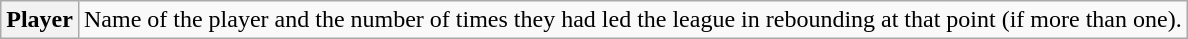<table class="wikitable plainrowheaders">
<tr>
<th scope="row"><strong>Player </strong></th>
<td>Name of the player and the number of times they had led the league in rebounding at that point (if more than one).</td>
</tr>
</table>
